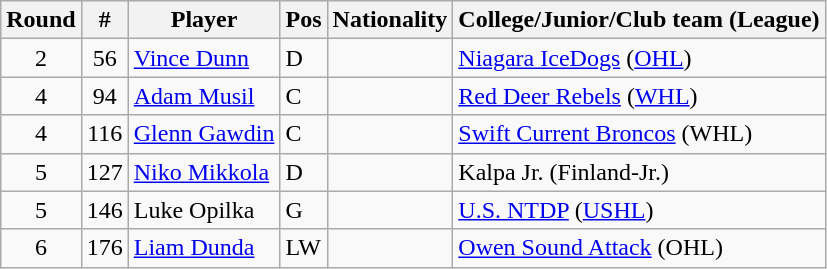<table class="wikitable">
<tr>
<th>Round</th>
<th>#</th>
<th>Player</th>
<th>Pos</th>
<th>Nationality</th>
<th>College/Junior/Club team (League)</th>
</tr>
<tr>
<td style="text-align:center">2</td>
<td style="text-align:center">56</td>
<td><a href='#'>Vince Dunn</a></td>
<td>D</td>
<td></td>
<td><a href='#'>Niagara IceDogs</a> (<a href='#'>OHL</a>)</td>
</tr>
<tr>
<td style="text-align:center">4</td>
<td style="text-align:center">94</td>
<td><a href='#'>Adam Musil</a></td>
<td>C</td>
<td></td>
<td><a href='#'>Red Deer Rebels</a> (<a href='#'>WHL</a>)</td>
</tr>
<tr>
<td style="text-align:center">4</td>
<td style="text-align:center">116</td>
<td><a href='#'>Glenn Gawdin</a></td>
<td>C</td>
<td></td>
<td><a href='#'>Swift Current Broncos</a> (WHL)</td>
</tr>
<tr>
<td style="text-align:center">5</td>
<td style="text-align:center">127</td>
<td><a href='#'>Niko Mikkola</a></td>
<td>D</td>
<td></td>
<td>Kalpa Jr. (Finland-Jr.)</td>
</tr>
<tr>
<td style="text-align:center">5</td>
<td style="text-align:center">146</td>
<td>Luke Opilka</td>
<td>G</td>
<td></td>
<td><a href='#'>U.S. NTDP</a> (<a href='#'>USHL</a>)</td>
</tr>
<tr>
<td style="text-align:center">6</td>
<td style="text-align:center">176</td>
<td><a href='#'>Liam Dunda</a></td>
<td>LW</td>
<td></td>
<td><a href='#'>Owen Sound Attack</a> (OHL)</td>
</tr>
</table>
